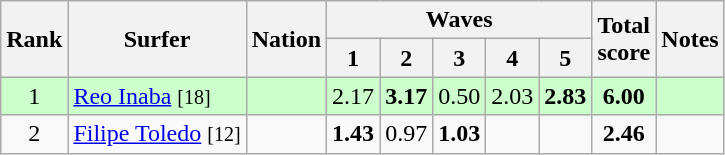<table class="wikitable sortable" style="text-align:center">
<tr>
<th rowspan=2>Rank</th>
<th rowspan=2>Surfer</th>
<th rowspan=2>Nation</th>
<th colspan=5>Waves</th>
<th rowspan=2>Total<br>score</th>
<th rowspan=2>Notes</th>
</tr>
<tr>
<th>1</th>
<th>2</th>
<th>3</th>
<th>4</th>
<th>5</th>
</tr>
<tr bgcolor=ccffcc>
<td>1</td>
<td align=left><a href='#'>Reo Inaba</a> <small>[18]</small></td>
<td align=left></td>
<td>2.17</td>
<td><strong>3.17</strong></td>
<td>0.50</td>
<td>2.03</td>
<td><strong>2.83</strong></td>
<td><strong>6.00</strong></td>
<td></td>
</tr>
<tr>
<td>2</td>
<td align=left><a href='#'>Filipe Toledo</a> <small>[12]</small></td>
<td align=left></td>
<td><strong>1.43</strong></td>
<td>0.97</td>
<td><strong>1.03</strong></td>
<td></td>
<td></td>
<td><strong>2.46</strong></td>
<td></td>
</tr>
</table>
